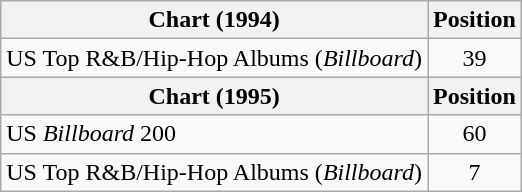<table class="wikitable">
<tr>
<th>Chart (1994)</th>
<th>Position</th>
</tr>
<tr>
<td>US Top R&B/Hip-Hop Albums (<em>Billboard</em>)</td>
<td style="text-align:center;">39</td>
</tr>
<tr>
<th>Chart (1995)</th>
<th>Position</th>
</tr>
<tr>
<td>US <em>Billboard</em> 200</td>
<td style="text-align:center;">60</td>
</tr>
<tr>
<td>US Top R&B/Hip-Hop Albums (<em>Billboard</em>)</td>
<td style="text-align:center;">7</td>
</tr>
</table>
